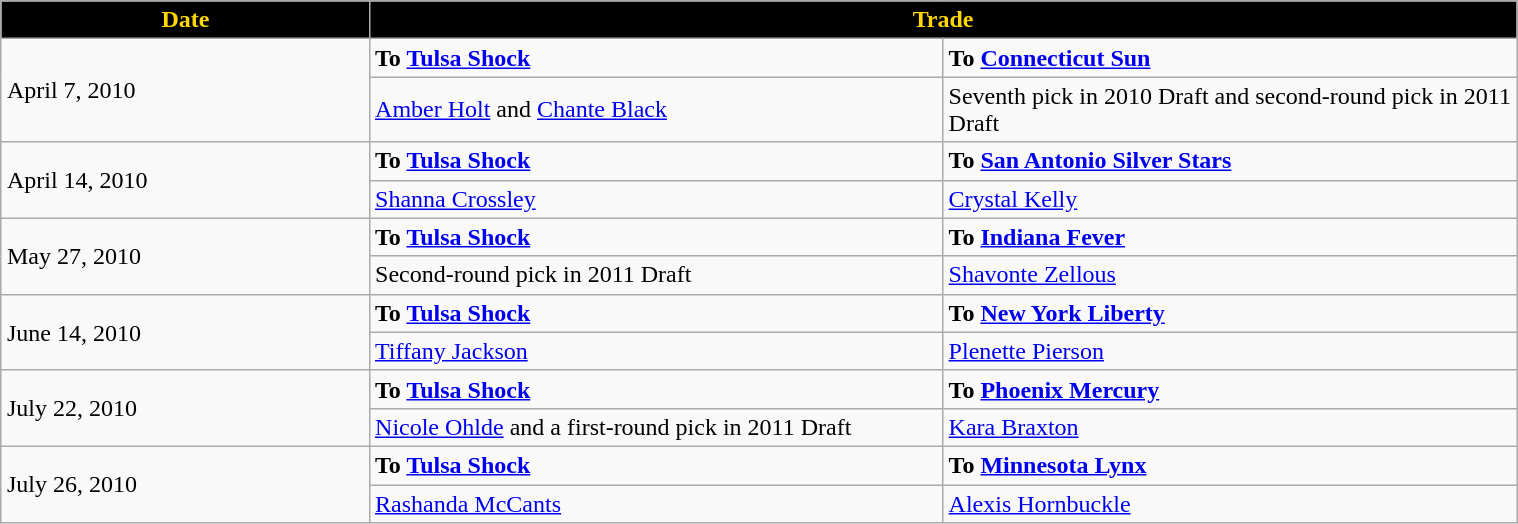<table class="wikitable" style="margin:0.5em auto;width:80%;">
<tr>
<th style="background:#000000;color:#ffd700; width=125">Date</th>
<th style="background:#000000;color:#ffd700;" colspan=2>Trade</th>
</tr>
<tr>
<td rowspan=2>April 7, 2010</td>
<td width=375><strong>To <a href='#'>Tulsa Shock</a></strong></td>
<td width=375><strong>To <a href='#'>Connecticut Sun</a></strong></td>
</tr>
<tr>
<td><a href='#'>Amber Holt</a> and <a href='#'>Chante Black</a></td>
<td>Seventh pick in 2010 Draft and second-round pick in 2011 Draft</td>
</tr>
<tr>
<td rowspan=2>April 14, 2010</td>
<td width=375><strong>To <a href='#'>Tulsa Shock</a></strong></td>
<td width=375><strong>To <a href='#'>San Antonio Silver Stars</a></strong></td>
</tr>
<tr>
<td><a href='#'>Shanna Crossley</a></td>
<td><a href='#'>Crystal Kelly</a></td>
</tr>
<tr>
<td rowspan=2>May 27, 2010</td>
<td width=375><strong>To <a href='#'>Tulsa Shock</a></strong></td>
<td width=375><strong>To <a href='#'>Indiana Fever</a></strong></td>
</tr>
<tr>
<td>Second-round pick in 2011 Draft</td>
<td><a href='#'>Shavonte Zellous</a></td>
</tr>
<tr>
<td rowspan=2>June 14, 2010</td>
<td width=375><strong>To <a href='#'>Tulsa Shock</a></strong></td>
<td width=375><strong>To <a href='#'>New York Liberty</a></strong></td>
</tr>
<tr>
<td><a href='#'>Tiffany Jackson</a></td>
<td><a href='#'>Plenette Pierson</a></td>
</tr>
<tr>
<td rowspan=2>July 22, 2010</td>
<td width=375><strong>To <a href='#'>Tulsa Shock</a></strong></td>
<td width=375><strong>To <a href='#'>Phoenix Mercury</a></strong></td>
</tr>
<tr>
<td><a href='#'>Nicole Ohlde</a> and a first-round pick in 2011 Draft</td>
<td><a href='#'>Kara Braxton</a></td>
</tr>
<tr>
<td rowspan=2>July 26, 2010</td>
<td width=375><strong>To <a href='#'>Tulsa Shock</a></strong></td>
<td width=375><strong>To <a href='#'>Minnesota Lynx</a></strong></td>
</tr>
<tr>
<td><a href='#'>Rashanda McCants</a></td>
<td><a href='#'>Alexis Hornbuckle</a></td>
</tr>
</table>
